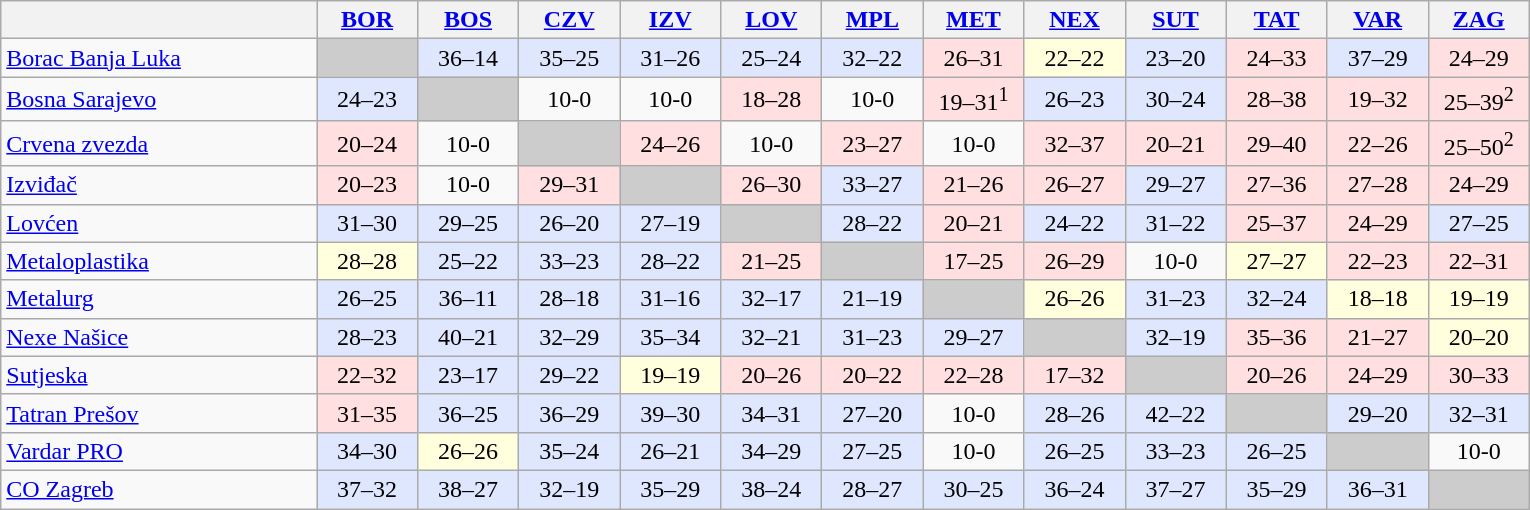<table class="wikitable" style="text-align: center;" width="1020">
<tr>
<th></th>
<th width=60> <a href='#'>BOR</a></th>
<th width=60> <a href='#'>BOS</a></th>
<th width=60> <a href='#'>CZV</a></th>
<th width=60> <a href='#'>IZV</a></th>
<th width=60> <a href='#'>LOV</a></th>
<th width=60> <a href='#'>MPL</a></th>
<th width=60> <a href='#'>MET</a></th>
<th width=60> <a href='#'>NEX</a></th>
<th width=60> <a href='#'>SUT</a></th>
<th width=60> <a href='#'>TAT</a></th>
<th width=60> <a href='#'>VAR</a></th>
<th width=60> <a href='#'>ZAG</a></th>
</tr>
<tr>
<td style="text-align: left;"> <a href='#'>Borac Banja Luka</a></td>
<td bgcolor=#CCCCCC> </td>
<td bgcolor=#DFE7FF>36–14</td>
<td bgcolor=#DFE7FF>35–25</td>
<td bgcolor=#DFE7FF>31–26</td>
<td bgcolor=#DFE7FF>25–24</td>
<td bgcolor=#DFE7FF>32–22</td>
<td bgcolor=#FFDFDF>26–31</td>
<td bgcolor=#FFFFDD>22–22</td>
<td bgcolor=#DFE7FF>23–20</td>
<td bgcolor=#FFDFDF>24–33</td>
<td bgcolor=#DFE7FF>37–29</td>
<td bgcolor=#FFDFDF>24–29</td>
</tr>
<tr>
<td style="text-align: left;"> <a href='#'>Bosna Sarajevo</a></td>
<td bgcolor=#DFE7FF>24–23</td>
<td bgcolor=#CCCCCC> </td>
<td>10-0</td>
<td>10-0</td>
<td bgcolor=#FFDFDF>18–28</td>
<td>10-0</td>
<td bgcolor=#FFDFDF>19–31<sup>1</sup></td>
<td bgcolor=#DFE7FF>26–23</td>
<td bgcolor=#DFE7FF>30–24</td>
<td bgcolor=#FFDFDF>28–38</td>
<td bgcolor=#FFDFDF>19–32</td>
<td bgcolor=#FFDFDF>25–39<sup>2</sup></td>
</tr>
<tr>
<td style="text-align: left;"> <a href='#'>Crvena zvezda</a></td>
<td bgcolor=#FFDFDF>20–24</td>
<td>10-0</td>
<td bgcolor=#CCCCCC> </td>
<td bgcolor=#FFDFDF>24–26</td>
<td>10-0</td>
<td bgcolor=#FFDFDF>23–27</td>
<td>10-0</td>
<td bgcolor=#FFDFDF>32–37</td>
<td bgcolor=#FFDFDF>20–21</td>
<td bgcolor=#FFDFDF>29–40</td>
<td bgcolor=#FFDFDF>22–26</td>
<td bgcolor=#FFDFDF>25–50<sup>2</sup></td>
</tr>
<tr>
<td style="text-align: left;"> <a href='#'>Izviđač</a></td>
<td bgcolor=#FFDFDF>20–23</td>
<td>10-0</td>
<td bgcolor=#FFDFDF>29–31</td>
<td bgcolor=#CCCCCC> </td>
<td bgcolor=#FFDFDF>26–30</td>
<td bgcolor=#DFE7FF>33–27</td>
<td bgcolor=#FFDFDF>21–26</td>
<td bgcolor=#FFDFDF>26–27</td>
<td bgcolor=#DFE7FF>29–27</td>
<td bgcolor=#FFDFDF>27–36</td>
<td bgcolor=#FFDFDF>27–28</td>
<td bgcolor=#FFDFDF>24–29</td>
</tr>
<tr>
<td style="text-align: left;"> <a href='#'>Lovćen</a></td>
<td bgcolor=#DFE7FF>31–30</td>
<td bgcolor=#DFE7FF>29–25</td>
<td bgcolor=#DFE7FF>26–20</td>
<td bgcolor=#DFE7FF>27–19</td>
<td bgcolor=#CCCCCC> </td>
<td bgcolor=#DFE7FF>28–22</td>
<td bgcolor=#FFDFDF>20–21</td>
<td bgcolor=#DFE7FF>24–22</td>
<td bgcolor=#DFE7FF>31–22</td>
<td bgcolor=#FFDFDF>25–37</td>
<td bgcolor=#FFDFDF>24–29</td>
<td bgcolor=#DFE7FF>27–25</td>
</tr>
<tr>
<td style="text-align: left;"> <a href='#'>Metaloplastika</a></td>
<td bgcolor=#FFFFDD>28–28</td>
<td bgcolor=#DFE7FF>25–22</td>
<td bgcolor=#DFE7FF>33–23</td>
<td bgcolor=#DFE7FF>28–22</td>
<td bgcolor=#FFDFDF>21–25</td>
<td bgcolor=#CCCCCC> </td>
<td bgcolor=#FFDFDF>17–25</td>
<td bgcolor=#FFDFDF>26–29</td>
<td>10-0</td>
<td bgcolor=#FFFFDD>27–27</td>
<td bgcolor=#FFDFDF>22–23</td>
<td bgcolor=#FFDFDF>22–31</td>
</tr>
<tr>
<td style="text-align: left;"> <a href='#'>Metalurg</a></td>
<td bgcolor=#DFE7FF>26–25</td>
<td bgcolor=#DFE7FF>36–11</td>
<td bgcolor=#DFE7FF>28–18</td>
<td bgcolor=#DFE7FF>31–16</td>
<td bgcolor=#DFE7FF>32–17</td>
<td bgcolor=#DFE7FF>21–19</td>
<td bgcolor=#CCCCCC> </td>
<td bgcolor=#FFFFDD>26–26</td>
<td bgcolor=#DFE7FF>31–23</td>
<td bgcolor=#DFE7FF>32–24</td>
<td bgcolor=#FFFFDD>18–18</td>
<td bgcolor=#FFFFDD>19–19</td>
</tr>
<tr>
<td style="text-align: left;"> <a href='#'>Nexe Našice</a></td>
<td bgcolor=#DFE7FF>28–23</td>
<td bgcolor=#DFE7FF>40–21</td>
<td bgcolor=#DFE7FF>32–29</td>
<td bgcolor=#DFE7FF>35–34</td>
<td bgcolor=#DFE7FF>32–21</td>
<td bgcolor=#DFE7FF>31–23</td>
<td bgcolor=#DFE7FF>29–27</td>
<td bgcolor=#CCCCCC> </td>
<td bgcolor=#DFE7FF>32–19</td>
<td bgcolor=#FFDFDF>35–36</td>
<td bgcolor=#FFDFDF>21–27</td>
<td bgcolor=#FFFFDD>20–20</td>
</tr>
<tr>
<td style="text-align: left;"> <a href='#'>Sutjeska</a></td>
<td bgcolor=#FFDFDF>22–32</td>
<td bgcolor=#DFE7FF>23–17</td>
<td bgcolor=#DFE7FF>29–22</td>
<td bgcolor=#FFFFDD>19–19</td>
<td bgcolor=#FFDFDF>20–26</td>
<td bgcolor=#FFDFDF>20–22</td>
<td bgcolor=#FFDFDF>22–28</td>
<td bgcolor=#FFDFDF>17–32</td>
<td bgcolor=#CCCCCC> </td>
<td bgcolor=#FFDFDF>20–26</td>
<td bgcolor=#FFDFDF>24–29</td>
<td bgcolor=#FFDFDF>30–33</td>
</tr>
<tr>
<td style="text-align: left;"> <a href='#'>Tatran Prešov</a></td>
<td bgcolor=#FFDFDF>31–35</td>
<td bgcolor=#DFE7FF>36–25</td>
<td bgcolor=#DFE7FF>36–29</td>
<td bgcolor=#DFE7FF>39–30</td>
<td bgcolor=#DFE7FF>34–31</td>
<td bgcolor=#DFE7FF>27–20</td>
<td>10-0</td>
<td bgcolor=#DFE7FF>28–26</td>
<td bgcolor=#DFE7FF>42–22</td>
<td bgcolor=#CCCCCC> </td>
<td bgcolor=#DFE7FF>29–20</td>
<td bgcolor=#DFE7FF>32–31</td>
</tr>
<tr>
<td style="text-align: left;"> <a href='#'>Vardar PRO</a></td>
<td bgcolor=#DFE7FF>34–30</td>
<td bgcolor=#FFFFDD>26–26</td>
<td bgcolor=#DFE7FF>35–24</td>
<td bgcolor=#DFE7FF>26–21</td>
<td bgcolor=#DFE7FF>34–29</td>
<td bgcolor=#DFE7FF>27–25</td>
<td>10-0</td>
<td bgcolor=#DFE7FF>26–25</td>
<td bgcolor=#DFE7FF>33–23</td>
<td bgcolor=#DFE7FF>26–25</td>
<td bgcolor=#CCCCCC> </td>
<td>10-0</td>
</tr>
<tr>
<td style="text-align: left;"> <a href='#'>CO Zagreb</a></td>
<td bgcolor=#DFE7FF>37–32</td>
<td bgcolor=#DFE7FF>38–27</td>
<td bgcolor=#DFE7FF>32–19</td>
<td bgcolor=#DFE7FF>35–29</td>
<td bgcolor=#DFE7FF>38–24</td>
<td bgcolor=#DFE7FF>28–27</td>
<td bgcolor=#DFE7FF>30–25</td>
<td bgcolor=#DFE7FF>36–24</td>
<td bgcolor=#DFE7FF>37–27</td>
<td bgcolor=#DFE7FF>35–29</td>
<td bgcolor=#DFE7FF>36–31</td>
<td bgcolor=#CCCCCC> </td>
</tr>
</table>
